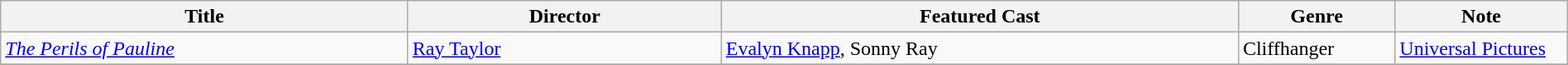<table class="wikitable" style="width:100%;">
<tr>
<th style="width:26%;">Title</th>
<th style="width:20%;">Director</th>
<th style="width:33%;">Featured Cast</th>
<th style="width:10%;">Genre</th>
<th style="width:11%;">Note</th>
</tr>
<tr>
<td><em><a href='#'>The Perils of Pauline</a></em></td>
<td><a href='#'>Ray Taylor</a></td>
<td><a href='#'>Evalyn Knapp</a>, Sonny Ray</td>
<td>Cliffhanger</td>
<td><a href='#'>Universal Pictures</a></td>
</tr>
<tr>
</tr>
</table>
